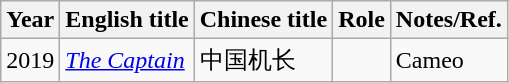<table class="wikitable">
<tr>
<th>Year</th>
<th>English title</th>
<th>Chinese title</th>
<th>Role</th>
<th>Notes/Ref.</th>
</tr>
<tr>
<td>2019</td>
<td><em><a href='#'>The Captain</a></em></td>
<td>中国机长</td>
<td></td>
<td>Cameo</td>
</tr>
</table>
